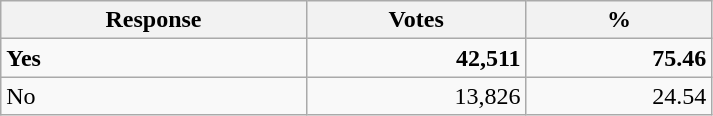<table style="width:475px;" class="wikitable">
<tr>
<th align="center">Response</th>
<th align="center">Votes</th>
<th align="center">%</th>
</tr>
<tr>
<td align="left"><strong>Yes</strong></td>
<td align="right"><strong>42,511</strong></td>
<td align="right"><strong>75.46</strong></td>
</tr>
<tr>
<td align="left">No</td>
<td align="right">13,826</td>
<td align="right">24.54</td>
</tr>
</table>
